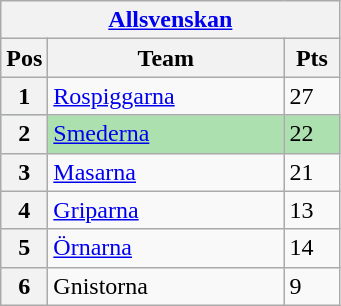<table class="wikitable">
<tr>
<th colspan="3"><a href='#'>Allsvenskan</a></th>
</tr>
<tr>
<th width=20>Pos</th>
<th width=150>Team</th>
<th width=30>Pts</th>
</tr>
<tr>
<th>1</th>
<td><a href='#'>Rospiggarna</a></td>
<td>27</td>
</tr>
<tr style="background:#ACE1AF;"|>
<th>2</th>
<td><a href='#'>Smederna</a></td>
<td>22</td>
</tr>
<tr>
<th>3</th>
<td><a href='#'>Masarna</a></td>
<td>21</td>
</tr>
<tr>
<th>4</th>
<td><a href='#'>Griparna</a></td>
<td>13</td>
</tr>
<tr>
<th>5</th>
<td><a href='#'>Örnarna</a></td>
<td>14</td>
</tr>
<tr>
<th>6</th>
<td>Gnistorna</td>
<td>9</td>
</tr>
</table>
